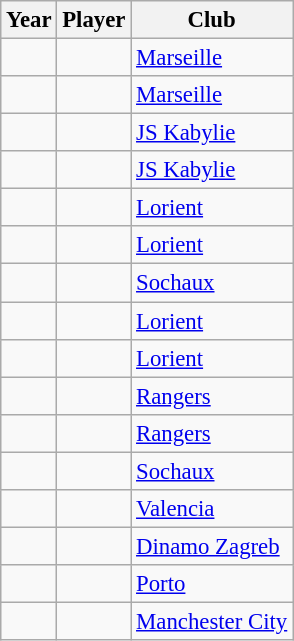<table class="wikitable" style="font-size:95%;">
<tr>
<th>Year</th>
<th>Player</th>
<th>Club</th>
</tr>
<tr>
<td></td>
<td></td>
<td> <a href='#'>Marseille</a></td>
</tr>
<tr>
<td></td>
<td></td>
<td> <a href='#'>Marseille</a></td>
</tr>
<tr>
<td></td>
<td></td>
<td> <a href='#'>JS Kabylie</a></td>
</tr>
<tr>
<td></td>
<td></td>
<td> <a href='#'>JS Kabylie</a></td>
</tr>
<tr>
<td></td>
<td></td>
<td> <a href='#'>Lorient</a></td>
</tr>
<tr>
<td></td>
<td></td>
<td> <a href='#'>Lorient</a></td>
</tr>
<tr>
<td></td>
<td></td>
<td> <a href='#'>Sochaux</a></td>
</tr>
<tr>
<td></td>
<td></td>
<td> <a href='#'>Lorient</a></td>
</tr>
<tr>
<td></td>
<td></td>
<td> <a href='#'>Lorient</a></td>
</tr>
<tr>
<td></td>
<td></td>
<td> <a href='#'>Rangers</a></td>
</tr>
<tr>
<td></td>
<td></td>
<td> <a href='#'>Rangers</a></td>
</tr>
<tr>
<td></td>
<td></td>
<td> <a href='#'>Sochaux</a></td>
</tr>
<tr>
<td></td>
<td></td>
<td> <a href='#'>Valencia</a></td>
</tr>
<tr>
<td></td>
<td></td>
<td> <a href='#'>Dinamo Zagreb</a></td>
</tr>
<tr>
<td></td>
<td></td>
<td> <a href='#'>Porto</a></td>
</tr>
<tr>
<td></td>
<td></td>
<td> <a href='#'>Manchester City</a></td>
</tr>
</table>
